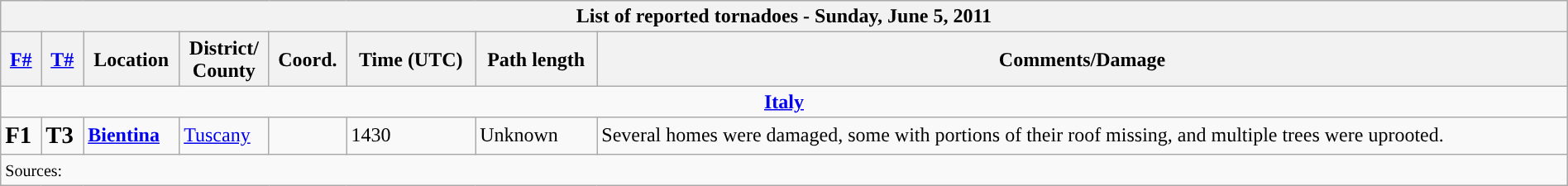<table class="wikitable collapsible" width="100%">
<tr>
<th colspan="8">List of reported tornadoes - Sunday, June 5, 2011</th>
</tr>
<tr>
<th><a href='#'>F#</a></th>
<th><a href='#'>T#</a></th>
<th>Location</th>
<th>District/<br>County</th>
<th>Coord.</th>
<th>Time (UTC)</th>
<th>Path length</th>
<th>Comments/Damage</th>
</tr>
<tr>
<td colspan="8" align=center><strong><a href='#'>Italy</a></strong></td>
</tr>
<tr>
<td><big><strong>F1</strong></big></td>
<td><big><strong>T3</strong></big></td>
<td><strong><a href='#'>Bientina</a></strong></td>
<td><a href='#'>Tuscany</a></td>
<td></td>
<td>1430</td>
<td>Unknown</td>
<td>Several homes were damaged, some with portions of their roof missing, and multiple trees were uprooted.</td>
</tr>
<tr>
<td colspan="8"><small>Sources:  </small></td>
</tr>
</table>
